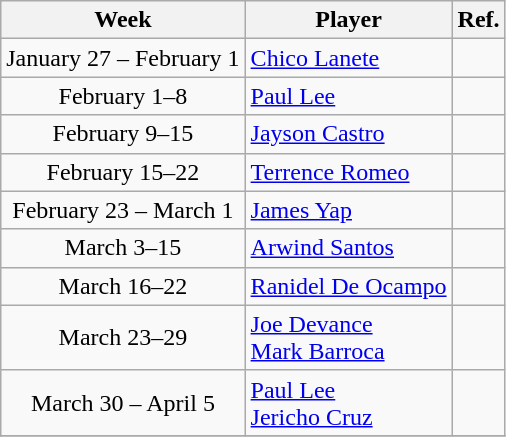<table class="wikitable" border="1">
<tr>
<th>Week</th>
<th>Player</th>
<th>Ref.</th>
</tr>
<tr>
<td align=center>January 27 – February 1</td>
<td><a href='#'>Chico Lanete</a> </td>
<td align=center></td>
</tr>
<tr>
<td align=center>February 1–8</td>
<td><a href='#'>Paul Lee</a> </td>
<td align=center></td>
</tr>
<tr>
<td align=center>February 9–15</td>
<td><a href='#'>Jayson Castro</a> </td>
<td align=center></td>
</tr>
<tr>
<td align=center>February 15–22</td>
<td><a href='#'>Terrence Romeo</a> </td>
<td align=center></td>
</tr>
<tr>
<td align=center>February 23 – March 1</td>
<td><a href='#'>James Yap</a> </td>
<td align=center></td>
</tr>
<tr>
<td align=center>March 3–15</td>
<td><a href='#'>Arwind Santos</a> </td>
<td align=center></td>
</tr>
<tr>
<td align=center>March 16–22</td>
<td><a href='#'>Ranidel De Ocampo</a> </td>
<td align=center></td>
</tr>
<tr>
<td align=center>March 23–29</td>
<td><a href='#'>Joe Devance</a>  <br> <a href='#'>Mark Barroca</a> </td>
<td align=center></td>
</tr>
<tr>
<td align=center>March 30 – April 5</td>
<td><a href='#'>Paul Lee</a>  <br> <a href='#'>Jericho Cruz</a> </td>
<td align=center></td>
</tr>
<tr>
</tr>
</table>
